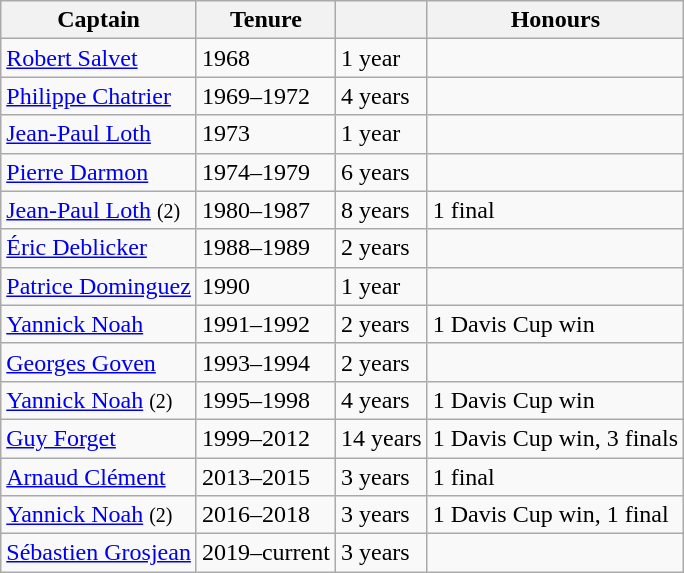<table class=wikitable>
<tr>
<th>Captain</th>
<th>Tenure</th>
<th></th>
<th>Honours</th>
</tr>
<tr>
<td><a href='#'>Robert Salvet</a></td>
<td>1968</td>
<td>1 year</td>
<td></td>
</tr>
<tr>
<td><a href='#'>Philippe Chatrier</a></td>
<td>1969–1972</td>
<td>4 years</td>
<td></td>
</tr>
<tr>
<td><a href='#'>Jean-Paul Loth</a></td>
<td>1973</td>
<td>1 year</td>
<td></td>
</tr>
<tr>
<td><a href='#'>Pierre Darmon</a></td>
<td>1974–1979</td>
<td>6 years</td>
<td></td>
</tr>
<tr>
<td><a href='#'>Jean-Paul Loth</a> <small>(2)</small></td>
<td>1980–1987</td>
<td>8 years</td>
<td>1 final</td>
</tr>
<tr>
<td><a href='#'>Éric Deblicker</a></td>
<td>1988–1989</td>
<td>2 years</td>
<td></td>
</tr>
<tr>
<td><a href='#'>Patrice Dominguez</a></td>
<td>1990</td>
<td>1 year</td>
<td></td>
</tr>
<tr>
<td><a href='#'>Yannick Noah</a></td>
<td>1991–1992</td>
<td>2 years</td>
<td>1 Davis Cup win</td>
</tr>
<tr>
<td><a href='#'>Georges Goven</a></td>
<td>1993–1994</td>
<td>2 years</td>
<td></td>
</tr>
<tr>
<td><a href='#'>Yannick Noah</a> <small>(2)</small></td>
<td>1995–1998</td>
<td>4 years</td>
<td>1 Davis Cup win</td>
</tr>
<tr>
<td><a href='#'>Guy Forget</a></td>
<td>1999–2012</td>
<td>14 years</td>
<td>1 Davis Cup win, 3 finals</td>
</tr>
<tr>
<td><a href='#'>Arnaud Clément</a></td>
<td>2013–2015</td>
<td>3 years</td>
<td>1 final</td>
</tr>
<tr>
<td><a href='#'>Yannick Noah</a> <small>(2)</small></td>
<td>2016–2018</td>
<td>3 years</td>
<td>1 Davis Cup win, 1 final</td>
</tr>
<tr>
<td><a href='#'>Sébastien Grosjean</a></td>
<td>2019–current</td>
<td>3 years</td>
<td></td>
</tr>
</table>
